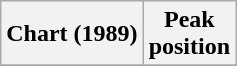<table class="wikitable plainrowheaders" style="text-align:center">
<tr>
<th>Chart (1989)</th>
<th>Peak<br>position</th>
</tr>
<tr>
</tr>
</table>
